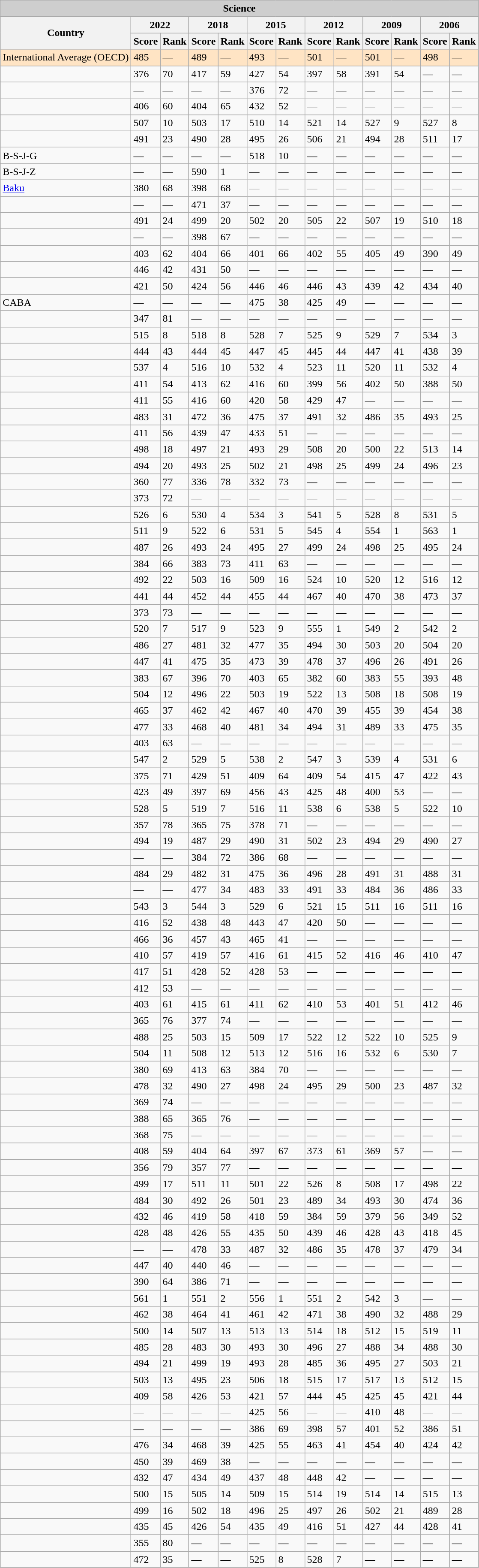<table class="wikitable sortable">
<tr>
<th colspan=13 style="background:#cecece;">Science</th>
</tr>
<tr>
<th rowspan=2>Country</th>
<th colspan=2>2022</th>
<th colspan=2>2018</th>
<th colspan=2>2015</th>
<th colspan=2>2012</th>
<th colspan=2>2009</th>
<th colspan=2>2006</th>
</tr>
<tr>
<th data-sort-type=number>Score</th>
<th class=unsortable>Rank</th>
<th data-sort-type=number>Score</th>
<th class=unsortable>Rank</th>
<th data-sort-type=number>Score</th>
<th class=unsortable>Rank</th>
<th data-sort-type=number>Score</th>
<th class=unsortable>Rank</th>
<th data-sort-type=number>Score</th>
<th class=unsortable>Rank</th>
<th data-sort-type=number>Score</th>
<th class=unsortable>Rank</th>
</tr>
<tr style="background-color: #FFE4C4;">
<td>International Average (OECD)</td>
<td data-sort-value=484.65>485</td>
<td>—</td>
<td>489</td>
<td>—</td>
<td>493</td>
<td>—</td>
<td>501</td>
<td>—</td>
<td>501</td>
<td>—</td>
<td>498</td>
<td>—</td>
</tr>
<tr>
<td></td>
<td>376</td>
<td>70</td>
<td>417</td>
<td>59</td>
<td>427</td>
<td>54</td>
<td>397</td>
<td>58</td>
<td>391</td>
<td>54</td>
<td>—</td>
<td>—</td>
</tr>
<tr>
<td></td>
<td>—</td>
<td>—</td>
<td>—</td>
<td>—</td>
<td>376</td>
<td>72</td>
<td>—</td>
<td>—</td>
<td>—</td>
<td>—</td>
<td>—</td>
<td>—</td>
</tr>
<tr>
<td></td>
<td>406</td>
<td>60</td>
<td data-sort-value=404.0714>404</td>
<td>65</td>
<td>432</td>
<td>52</td>
<td>—</td>
<td>—</td>
<td>—</td>
<td>—</td>
<td>—</td>
<td>—</td>
</tr>
<tr>
<td></td>
<td>507</td>
<td>10</td>
<td data-sort-value=502.9646>503</td>
<td>17</td>
<td>510</td>
<td>14</td>
<td data-sort-value=521.14>521</td>
<td>14</td>
<td>527</td>
<td>9</td>
<td>527</td>
<td>8</td>
</tr>
<tr>
<td></td>
<td data-sort-value=491.27>491</td>
<td>23</td>
<td data-sort-value=489.7804>490</td>
<td>28</td>
<td data-sort-value=495.26>495</td>
<td>26</td>
<td>506</td>
<td>21</td>
<td data-sort-value=494.28>494</td>
<td>28</td>
<td data-sort-value=511.17>511</td>
<td>17</td>
</tr>
<tr>
<td> B-S-J-G</td>
<td>—</td>
<td>—</td>
<td>—</td>
<td>—</td>
<td>518</td>
<td>10</td>
<td>—</td>
<td>—</td>
<td>—</td>
<td>—</td>
<td>—</td>
<td>—</td>
</tr>
<tr>
<td> B-S-J-Z</td>
<td>—</td>
<td>—</td>
<td>590</td>
<td>1</td>
<td>—</td>
<td>—</td>
<td>—</td>
<td>—</td>
<td>—</td>
<td>—</td>
<td>—</td>
<td>—</td>
</tr>
<tr>
<td> <a href='#'>Baku</a></td>
<td data-sort-value=380.14>380</td>
<td>68</td>
<td data-sort-value=397.6496>398</td>
<td>68</td>
<td>—</td>
<td>—</td>
<td>—</td>
<td>—</td>
<td>—</td>
<td>—</td>
<td>—</td>
<td>—</td>
</tr>
<tr>
<td></td>
<td>—</td>
<td>—</td>
<td>471</td>
<td>37</td>
<td>—</td>
<td>—</td>
<td>—</td>
<td>—</td>
<td>—</td>
<td>—</td>
<td>—</td>
<td>—</td>
</tr>
<tr>
<td></td>
<td data-sort-value=490.58>491</td>
<td>24</td>
<td data-sort-value=498.7731>499</td>
<td>20</td>
<td data-sort-value=502.2>502</td>
<td>20</td>
<td>505</td>
<td>22</td>
<td>507</td>
<td>19</td>
<td>510</td>
<td>18</td>
</tr>
<tr>
<td></td>
<td>—</td>
<td>—</td>
<td data-sort-value=398.4977>398</td>
<td>67</td>
<td>—</td>
<td>—</td>
<td>—</td>
<td>—</td>
<td>—</td>
<td>—</td>
<td>—</td>
<td>—</td>
</tr>
<tr>
<td></td>
<td data-sort-value=403>403</td>
<td>62</td>
<td data-sort-value=403.6209>404</td>
<td>66</td>
<td>401</td>
<td>66</td>
<td>402</td>
<td>55</td>
<td>405</td>
<td>49</td>
<td>390</td>
<td>49</td>
</tr>
<tr>
<td></td>
<td>446</td>
<td>42</td>
<td>431</td>
<td>50</td>
<td>—</td>
<td>—</td>
<td>—</td>
<td>—</td>
<td>—</td>
<td>—</td>
<td>—</td>
<td>—</td>
</tr>
<tr>
<td></td>
<td>421</td>
<td>50</td>
<td>424</td>
<td>56</td>
<td>446</td>
<td>46</td>
<td>446</td>
<td>43</td>
<td>439</td>
<td>42</td>
<td>434</td>
<td>40</td>
</tr>
<tr>
<td> CABA</td>
<td>—</td>
<td>—</td>
<td>—</td>
<td>—</td>
<td data-sort-value=475.38>475</td>
<td>38</td>
<td data-sort-value=425.49>425</td>
<td>49</td>
<td>—</td>
<td>—</td>
<td>—</td>
<td>—</td>
</tr>
<tr>
<td></td>
<td>347</td>
<td>81</td>
<td>—</td>
<td>—</td>
<td>—</td>
<td>—</td>
<td>—</td>
<td>—</td>
<td>—</td>
<td>—</td>
<td>—</td>
<td>—</td>
</tr>
<tr>
<td></td>
<td>515</td>
<td>8</td>
<td>518</td>
<td>8</td>
<td>528</td>
<td>7</td>
<td>525</td>
<td>9</td>
<td>529</td>
<td>7</td>
<td>534</td>
<td>3</td>
</tr>
<tr>
<td></td>
<td>444</td>
<td>43</td>
<td>444</td>
<td>45</td>
<td>447</td>
<td>45</td>
<td>445</td>
<td>44</td>
<td>447</td>
<td>41</td>
<td>438</td>
<td>39</td>
</tr>
<tr>
<td></td>
<td>537</td>
<td>4</td>
<td>516</td>
<td>10</td>
<td>532</td>
<td>4</td>
<td>523</td>
<td>11</td>
<td data-sort-value=520.11>520</td>
<td>11</td>
<td>532</td>
<td>4</td>
</tr>
<tr>
<td></td>
<td data-sort-value=411.12>411</td>
<td>54</td>
<td data-sort-value=413.323>413</td>
<td>62</td>
<td data-sort-value=416.6>416</td>
<td>60</td>
<td>399</td>
<td>56</td>
<td>402</td>
<td>50</td>
<td>388</td>
<td>50</td>
</tr>
<tr>
<td></td>
<td data-sort-value=410.99>411</td>
<td>55</td>
<td>416</td>
<td>60</td>
<td>420</td>
<td>58</td>
<td>429</td>
<td>47</td>
<td>—</td>
<td>—</td>
<td>—</td>
<td>—</td>
</tr>
<tr>
<td></td>
<td>483</td>
<td>31</td>
<td>472</td>
<td>36</td>
<td data-sort-value=475.37>475</td>
<td>37</td>
<td data-sort-value=491.32>491</td>
<td>32</td>
<td>486</td>
<td>35</td>
<td>493</td>
<td>25</td>
</tr>
<tr>
<td></td>
<td data-sort-value=410.9>411</td>
<td>56</td>
<td>439</td>
<td>47</td>
<td>433</td>
<td>51</td>
<td>—</td>
<td>—</td>
<td>—</td>
<td>—</td>
<td>—</td>
<td>—</td>
</tr>
<tr>
<td></td>
<td>498</td>
<td>18</td>
<td>497</td>
<td>21</td>
<td data-sort-value=493.29>493</td>
<td>29</td>
<td>508</td>
<td>20</td>
<td data-sort-value=500.22>500</td>
<td>22</td>
<td>513</td>
<td>14</td>
</tr>
<tr>
<td></td>
<td data-sort-value=493.82>494</td>
<td>20</td>
<td data-sort-value=492.637>493</td>
<td>25</td>
<td data-sort-value=502.21>502</td>
<td>21</td>
<td>498</td>
<td>25</td>
<td>499</td>
<td>24</td>
<td>496</td>
<td>23</td>
</tr>
<tr>
<td></td>
<td>360</td>
<td>77</td>
<td>336</td>
<td>78</td>
<td>332</td>
<td>73</td>
<td>—</td>
<td>—</td>
<td>—</td>
<td>—</td>
<td>—</td>
<td>—</td>
</tr>
<tr>
<td></td>
<td data-sort-value=373.14>373</td>
<td>72</td>
<td>—</td>
<td>—</td>
<td>—</td>
<td>—</td>
<td>—</td>
<td>—</td>
<td>—</td>
<td>—</td>
<td>—</td>
<td>—</td>
</tr>
<tr>
<td></td>
<td>526</td>
<td>6</td>
<td>530</td>
<td>4</td>
<td>534</td>
<td>3</td>
<td>541</td>
<td>5</td>
<td>528</td>
<td>8</td>
<td data-sort-value=531.05>531</td>
<td>5</td>
</tr>
<tr>
<td></td>
<td>511</td>
<td>9</td>
<td>522</td>
<td>6</td>
<td>531</td>
<td>5</td>
<td>545</td>
<td>4</td>
<td>554</td>
<td>1</td>
<td>563</td>
<td>1</td>
</tr>
<tr>
<td></td>
<td>487</td>
<td>26</td>
<td data-sort-value=492.9771>493</td>
<td>24</td>
<td data-sort-value=495.27>495</td>
<td>27</td>
<td>499</td>
<td>24</td>
<td>498</td>
<td>25</td>
<td>495</td>
<td>24</td>
</tr>
<tr>
<td></td>
<td>384</td>
<td>66</td>
<td>383</td>
<td>73</td>
<td data-sort-value=411.63>411</td>
<td>63</td>
<td>—</td>
<td>—</td>
<td>—</td>
<td>—</td>
<td>—</td>
<td>—</td>
</tr>
<tr>
<td></td>
<td>492</td>
<td>22</td>
<td data-sort-value=502.9889>503</td>
<td>16</td>
<td data-sort-value=509.16>509</td>
<td>16</td>
<td>524</td>
<td>10</td>
<td data-sort-value=520.12>520</td>
<td>12</td>
<td>516</td>
<td>12</td>
</tr>
<tr>
<td></td>
<td>441</td>
<td>44</td>
<td>452</td>
<td>44</td>
<td>455</td>
<td>44</td>
<td>467</td>
<td>40</td>
<td>470</td>
<td>38</td>
<td>473</td>
<td>37</td>
</tr>
<tr>
<td></td>
<td data-sort-value=372.96>373</td>
<td>73</td>
<td>—</td>
<td>—</td>
<td>—</td>
<td>—</td>
<td>—</td>
<td>—</td>
<td>—</td>
<td>—</td>
<td>—</td>
<td>—</td>
</tr>
<tr>
<td></td>
<td>520</td>
<td>7</td>
<td>517</td>
<td>9</td>
<td>523</td>
<td>9</td>
<td>555</td>
<td>1</td>
<td>549</td>
<td>2</td>
<td>542</td>
<td>2</td>
</tr>
<tr>
<td></td>
<td>486</td>
<td>27</td>
<td>481</td>
<td>32</td>
<td>477</td>
<td>35</td>
<td data-sort-value=494.3>494</td>
<td>30</td>
<td>503</td>
<td>20</td>
<td>504</td>
<td>20</td>
</tr>
<tr>
<td></td>
<td data-sort-value=446.93>447</td>
<td>41</td>
<td>475</td>
<td>35</td>
<td>473</td>
<td>39</td>
<td>478</td>
<td>37</td>
<td>496</td>
<td>26</td>
<td>491</td>
<td>26</td>
</tr>
<tr>
<td></td>
<td>383</td>
<td>67</td>
<td>396</td>
<td>70</td>
<td>403</td>
<td>65</td>
<td>382</td>
<td>60</td>
<td>383</td>
<td>55</td>
<td>393</td>
<td>48</td>
</tr>
<tr>
<td></td>
<td data-sort-value=503.85>504</td>
<td>12</td>
<td>496</td>
<td>22</td>
<td>503</td>
<td>19</td>
<td data-sort-value=522.13>522</td>
<td>13</td>
<td data-sort-value=508.18>508</td>
<td>18</td>
<td>508</td>
<td>19</td>
</tr>
<tr>
<td></td>
<td>465</td>
<td>37</td>
<td>462</td>
<td>42</td>
<td>467</td>
<td>40</td>
<td>470</td>
<td>39</td>
<td>455</td>
<td>39</td>
<td>454</td>
<td>38</td>
</tr>
<tr>
<td></td>
<td>477</td>
<td>33</td>
<td data-sort-value=468.0117>468</td>
<td>40</td>
<td>481</td>
<td>34</td>
<td data-sort-value=494.31>494</td>
<td>31</td>
<td>489</td>
<td>33</td>
<td>475</td>
<td>35</td>
</tr>
<tr>
<td></td>
<td data-sort-value=402.93>403</td>
<td>63</td>
<td>—</td>
<td>—</td>
<td>—</td>
<td>—</td>
<td>—</td>
<td>—</td>
<td>—</td>
<td>—</td>
<td>—</td>
<td>—</td>
</tr>
<tr>
<td></td>
<td>547</td>
<td>2</td>
<td>529</td>
<td>5</td>
<td>538</td>
<td>2</td>
<td>547</td>
<td>3</td>
<td>539</td>
<td>4</td>
<td data-sort-value=531.06>531</td>
<td>6</td>
</tr>
<tr>
<td></td>
<td>375</td>
<td>71</td>
<td>429</td>
<td>51</td>
<td>409</td>
<td>64</td>
<td>409</td>
<td>54</td>
<td>415</td>
<td>47</td>
<td>422</td>
<td>43</td>
</tr>
<tr>
<td></td>
<td>423</td>
<td>49</td>
<td>397</td>
<td>69</td>
<td>456</td>
<td>43</td>
<td data-sort-value=425.48>425</td>
<td>48</td>
<td>400</td>
<td>53</td>
<td>—</td>
<td>—</td>
</tr>
<tr>
<td></td>
<td>528</td>
<td>5</td>
<td>519</td>
<td>7</td>
<td>516</td>
<td>11</td>
<td>538</td>
<td>6</td>
<td>538</td>
<td>5</td>
<td>522</td>
<td>10</td>
</tr>
<tr>
<td></td>
<td>357</td>
<td>78</td>
<td data-sort-value=364.8824>365</td>
<td>75</td>
<td>378</td>
<td>71</td>
<td>—</td>
<td>—</td>
<td>—</td>
<td>—</td>
<td>—</td>
<td>—</td>
</tr>
<tr>
<td></td>
<td data-sort-value=493.84>494</td>
<td>19</td>
<td>487</td>
<td>29</td>
<td>490</td>
<td>31</td>
<td>502</td>
<td>23</td>
<td data-sort-value=494.29>494</td>
<td>29</td>
<td>490</td>
<td>27</td>
</tr>
<tr>
<td></td>
<td>—</td>
<td>—</td>
<td>384</td>
<td>72</td>
<td data-sort-value=386.68>386</td>
<td>68</td>
<td>—</td>
<td>—</td>
<td>—</td>
<td>—</td>
<td>—</td>
<td>—</td>
</tr>
<tr>
<td></td>
<td data-sort-value=484.46>484</td>
<td>29</td>
<td>482</td>
<td>31</td>
<td data-sort-value=475.36>475</td>
<td>36</td>
<td data-sort-value=496.28>496</td>
<td>28</td>
<td>491</td>
<td>31</td>
<td data-sort-value=488.31>488</td>
<td>31</td>
</tr>
<tr>
<td></td>
<td>—</td>
<td>—</td>
<td>477</td>
<td>34</td>
<td>483</td>
<td>33</td>
<td data-sort-value=491.33>491</td>
<td>33</td>
<td>484</td>
<td>36</td>
<td>486</td>
<td>33</td>
</tr>
<tr>
<td></td>
<td>543</td>
<td>3</td>
<td>544</td>
<td>3</td>
<td>529</td>
<td>6</td>
<td data-sort-value=521.15>521</td>
<td>15</td>
<td>511</td>
<td>16</td>
<td data-sort-value=511.16>511</td>
<td>16</td>
</tr>
<tr>
<td></td>
<td>416</td>
<td>52</td>
<td>438</td>
<td>48</td>
<td>443</td>
<td>47</td>
<td>420</td>
<td>50</td>
<td>—</td>
<td>—</td>
<td>—</td>
<td>—</td>
</tr>
<tr>
<td></td>
<td>466</td>
<td>36</td>
<td>457</td>
<td>43</td>
<td>465</td>
<td>41</td>
<td>—</td>
<td>—</td>
<td>—</td>
<td>—</td>
<td>—</td>
<td>—</td>
</tr>
<tr>
<td></td>
<td>410</td>
<td>57</td>
<td data-sort-value=419.2047>419</td>
<td>57</td>
<td data-sort-value=416.61>416</td>
<td>61</td>
<td>415</td>
<td>52</td>
<td>416</td>
<td>46</td>
<td>410</td>
<td>47</td>
</tr>
<tr>
<td></td>
<td>417</td>
<td>51</td>
<td>428</td>
<td>52</td>
<td>428</td>
<td>53</td>
<td>—</td>
<td>—</td>
<td>—</td>
<td>—</td>
<td>—</td>
<td>—</td>
</tr>
<tr>
<td></td>
<td>412</td>
<td>53</td>
<td>—</td>
<td>—</td>
<td>—</td>
<td>—</td>
<td>—</td>
<td>—</td>
<td>—</td>
<td>—</td>
<td>—</td>
<td>—</td>
</tr>
<tr>
<td></td>
<td data-sort-value=403.13>403</td>
<td>61</td>
<td>415</td>
<td>61</td>
<td data-sort-value=411.62>411</td>
<td>62</td>
<td>410</td>
<td>53</td>
<td data-sort-value=401.51>401</td>
<td>51</td>
<td>412</td>
<td>46</td>
</tr>
<tr>
<td></td>
<td>365</td>
<td>76</td>
<td>377</td>
<td>74</td>
<td>—</td>
<td>—</td>
<td>—</td>
<td>—</td>
<td>—</td>
<td>—</td>
<td>—</td>
<td>—</td>
</tr>
<tr>
<td></td>
<td>488</td>
<td>25</td>
<td data-sort-value=503.3838>503</td>
<td>15</td>
<td data-sort-value=509.17>509</td>
<td>17</td>
<td data-sort-value=522.12>522</td>
<td>12</td>
<td>522</td>
<td>10</td>
<td>525</td>
<td>9</td>
</tr>
<tr>
<td></td>
<td data-sort-value=504.13>504</td>
<td>11</td>
<td>508</td>
<td>12</td>
<td data-sort-value=513.12>513</td>
<td>12</td>
<td>516</td>
<td>16</td>
<td>532</td>
<td>6</td>
<td>530</td>
<td>7</td>
</tr>
<tr>
<td></td>
<td data-sort-value=379.88>380</td>
<td>69</td>
<td data-sort-value=413.0447>413</td>
<td>63</td>
<td>384</td>
<td>70</td>
<td>—</td>
<td>—</td>
<td>—</td>
<td>—</td>
<td>—</td>
<td>—</td>
</tr>
<tr>
<td></td>
<td>478</td>
<td>32</td>
<td data-sort-value=490.4131>490</td>
<td>27</td>
<td>498</td>
<td>24</td>
<td>495</td>
<td>29</td>
<td data-sort-value=500.23>500</td>
<td>23</td>
<td>487</td>
<td>32</td>
</tr>
<tr>
<td></td>
<td>369</td>
<td>74</td>
<td>—</td>
<td>—</td>
<td>—</td>
<td>—</td>
<td>—</td>
<td>—</td>
<td>—</td>
<td>—</td>
<td>—</td>
<td>—</td>
</tr>
<tr>
<td></td>
<td>388</td>
<td>65</td>
<td data-sort-value=364.6238>365</td>
<td>76</td>
<td>—</td>
<td>—</td>
<td>—</td>
<td>—</td>
<td>—</td>
<td>—</td>
<td>—</td>
<td>—</td>
</tr>
<tr>
<td></td>
<td>368</td>
<td>75</td>
<td>—</td>
<td>—</td>
<td>—</td>
<td>—</td>
<td>—</td>
<td>—</td>
<td>—</td>
<td>—</td>
<td>—</td>
<td>—</td>
</tr>
<tr>
<td></td>
<td>408</td>
<td>59</td>
<td data-sort-value=404.2156>404</td>
<td>64</td>
<td>397</td>
<td>67</td>
<td>373</td>
<td>61</td>
<td>369</td>
<td>57</td>
<td>—</td>
<td>—</td>
</tr>
<tr>
<td></td>
<td>356</td>
<td>79</td>
<td>357</td>
<td>77</td>
<td>—</td>
<td>—</td>
<td>—</td>
<td>—</td>
<td>—</td>
<td>—</td>
<td>—</td>
<td>—</td>
</tr>
<tr>
<td></td>
<td data-sort-value=499.16>499</td>
<td>17</td>
<td>511</td>
<td>11</td>
<td data-sort-value=501.22>501</td>
<td>22</td>
<td>526</td>
<td>8</td>
<td data-sort-value=508.17>508</td>
<td>17</td>
<td data-sort-value=498.22>498</td>
<td>22</td>
</tr>
<tr>
<td></td>
<td data-sort-value=484.37>484</td>
<td>30</td>
<td>492</td>
<td>26</td>
<td data-sort-value=501.23>501</td>
<td>23</td>
<td>489</td>
<td>34</td>
<td>493</td>
<td>30</td>
<td>474</td>
<td>36</td>
</tr>
<tr>
<td></td>
<td data-sort-value=432.4>432</td>
<td>46</td>
<td data-sort-value=419.1272>419</td>
<td>58</td>
<td>418</td>
<td>59</td>
<td>384</td>
<td>59</td>
<td>379</td>
<td>56</td>
<td>349</td>
<td>52</td>
</tr>
<tr>
<td></td>
<td>428</td>
<td>48</td>
<td data-sort-value=425.7612>426</td>
<td>55</td>
<td data-sort-value=435.5>435</td>
<td>50</td>
<td>439</td>
<td>46</td>
<td>428</td>
<td>43</td>
<td>418</td>
<td>45</td>
</tr>
<tr>
<td></td>
<td>—</td>
<td>—</td>
<td>478</td>
<td>33</td>
<td>487</td>
<td>32</td>
<td>486</td>
<td>35</td>
<td>478</td>
<td>37</td>
<td>479</td>
<td>34</td>
</tr>
<tr>
<td></td>
<td data-sort-value=447.46>447</td>
<td>40</td>
<td>440</td>
<td>46</td>
<td>—</td>
<td>—</td>
<td>—</td>
<td>—</td>
<td>—</td>
<td>—</td>
<td>—</td>
<td>—</td>
</tr>
<tr>
<td></td>
<td>390</td>
<td>64</td>
<td>386</td>
<td>71</td>
<td>—</td>
<td>—</td>
<td>—</td>
<td>—</td>
<td>—</td>
<td>—</td>
<td>—</td>
<td>—</td>
</tr>
<tr>
<td></td>
<td>561</td>
<td>1</td>
<td>551</td>
<td>2</td>
<td>556</td>
<td>1</td>
<td>551</td>
<td>2</td>
<td>542</td>
<td>3</td>
<td>—</td>
<td>—</td>
</tr>
<tr>
<td></td>
<td>462</td>
<td>38</td>
<td>464</td>
<td>41</td>
<td>461</td>
<td>42</td>
<td>471</td>
<td>38</td>
<td>490</td>
<td>32</td>
<td data-sort-value=488.29>488</td>
<td>29</td>
</tr>
<tr>
<td></td>
<td data-sort-value=499.96>500</td>
<td>14</td>
<td>507</td>
<td>13</td>
<td data-sort-value=513.13>513</td>
<td>13</td>
<td data-sort-value=514.18>514</td>
<td>18</td>
<td>512</td>
<td>15</td>
<td>519</td>
<td>11</td>
</tr>
<tr>
<td></td>
<td data-sort-value=484.53>485</td>
<td>28</td>
<td>483</td>
<td>30</td>
<td data-sort-value=493.3>493</td>
<td>30</td>
<td data-sort-value=496.27>496</td>
<td>27</td>
<td>488</td>
<td>34</td>
<td data-sort-value=488.3>488</td>
<td>30</td>
</tr>
<tr>
<td></td>
<td data-sort-value=493.55>494</td>
<td>21</td>
<td data-sort-value=499.4447>499</td>
<td>19</td>
<td data-sort-value=493.28>493</td>
<td>28</td>
<td>485</td>
<td>36</td>
<td>495</td>
<td>27</td>
<td>503</td>
<td>21</td>
</tr>
<tr>
<td></td>
<td>503</td>
<td>13</td>
<td>495</td>
<td>23</td>
<td>506</td>
<td>18</td>
<td>515</td>
<td>17</td>
<td>517</td>
<td>13</td>
<td>512</td>
<td>15</td>
</tr>
<tr>
<td></td>
<td>409</td>
<td>58</td>
<td data-sort-value=425.8134>426</td>
<td>53</td>
<td>421</td>
<td>57</td>
<td>444</td>
<td>45</td>
<td>425</td>
<td>45</td>
<td>421</td>
<td>44</td>
</tr>
<tr>
<td></td>
<td>—</td>
<td>—</td>
<td>—</td>
<td>—</td>
<td data-sort-value=425.56>425</td>
<td>56</td>
<td>—</td>
<td>—</td>
<td>410</td>
<td>48</td>
<td>—</td>
<td>—</td>
</tr>
<tr>
<td></td>
<td>—</td>
<td>—</td>
<td>—</td>
<td>—</td>
<td data-sort-value=386.69>386</td>
<td>69</td>
<td>398</td>
<td>57</td>
<td data-sort-value=401.52>401</td>
<td>52</td>
<td>386</td>
<td>51</td>
</tr>
<tr>
<td></td>
<td>476</td>
<td>34</td>
<td data-sort-value=468.2996>468</td>
<td>39</td>
<td data-sort-value=425.55>425</td>
<td>55</td>
<td>463</td>
<td>41</td>
<td>454</td>
<td>40</td>
<td>424</td>
<td>42</td>
</tr>
<tr>
<td></td>
<td>450</td>
<td>39</td>
<td>469</td>
<td>38</td>
<td>—</td>
<td>—</td>
<td>—</td>
<td>—</td>
<td>—</td>
<td>—</td>
<td>—</td>
<td>—</td>
</tr>
<tr>
<td></td>
<td data-sort-value=431.98>432</td>
<td>47</td>
<td>434</td>
<td>49</td>
<td>437</td>
<td>48</td>
<td>448</td>
<td>42</td>
<td>—</td>
<td>—</td>
<td>—</td>
<td>—</td>
</tr>
<tr>
<td></td>
<td data-sort-value=499.67>500</td>
<td>15</td>
<td>505</td>
<td>14</td>
<td data-sort-value=509.15>509</td>
<td>15</td>
<td data-sort-value=514.19>514</td>
<td>19</td>
<td>514</td>
<td>14</td>
<td>515</td>
<td>13</td>
</tr>
<tr>
<td></td>
<td data-sort-value=499.41>499</td>
<td>16</td>
<td>502</td>
<td>18</td>
<td>496</td>
<td>25</td>
<td>497</td>
<td>26</td>
<td>502</td>
<td>21</td>
<td>489</td>
<td>28</td>
</tr>
<tr>
<td></td>
<td>435</td>
<td>45</td>
<td data-sort-value=425.8127>426</td>
<td>54</td>
<td data-sort-value=435.49>435</td>
<td>49</td>
<td>416</td>
<td>51</td>
<td>427</td>
<td>44</td>
<td>428</td>
<td>41</td>
</tr>
<tr>
<td></td>
<td>355</td>
<td>80</td>
<td>—</td>
<td>—</td>
<td>—</td>
<td>—</td>
<td>—</td>
<td>—</td>
<td>—</td>
<td>—</td>
<td>—</td>
<td>—</td>
</tr>
<tr>
<td></td>
<td>472</td>
<td>35</td>
<td>—</td>
<td>—</td>
<td>525</td>
<td>8</td>
<td>528</td>
<td>7</td>
<td>—</td>
<td>—</td>
<td>—</td>
<td>—</td>
</tr>
</table>
